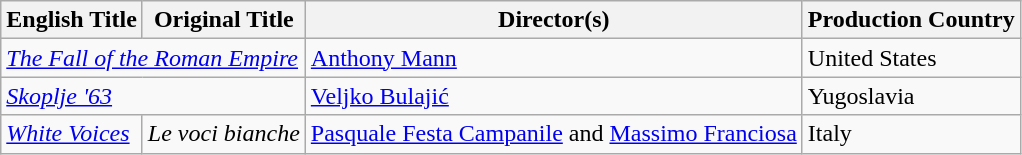<table class="wikitable">
<tr>
<th>English Title</th>
<th>Original Title</th>
<th>Director(s)</th>
<th>Production Country</th>
</tr>
<tr>
<td colspan="2"><em><a href='#'>The Fall of the Roman Empire</a></em></td>
<td><a href='#'>Anthony Mann</a></td>
<td>United States</td>
</tr>
<tr>
<td colspan="2"><em><a href='#'>Skoplje '63</a></em></td>
<td><a href='#'>Veljko Bulajić</a></td>
<td>Yugoslavia</td>
</tr>
<tr>
<td><em><a href='#'>White Voices</a></em></td>
<td><em>Le voci bianche</em></td>
<td><a href='#'>Pasquale Festa Campanile</a> and <a href='#'>Massimo Franciosa</a></td>
<td>Italy</td>
</tr>
</table>
